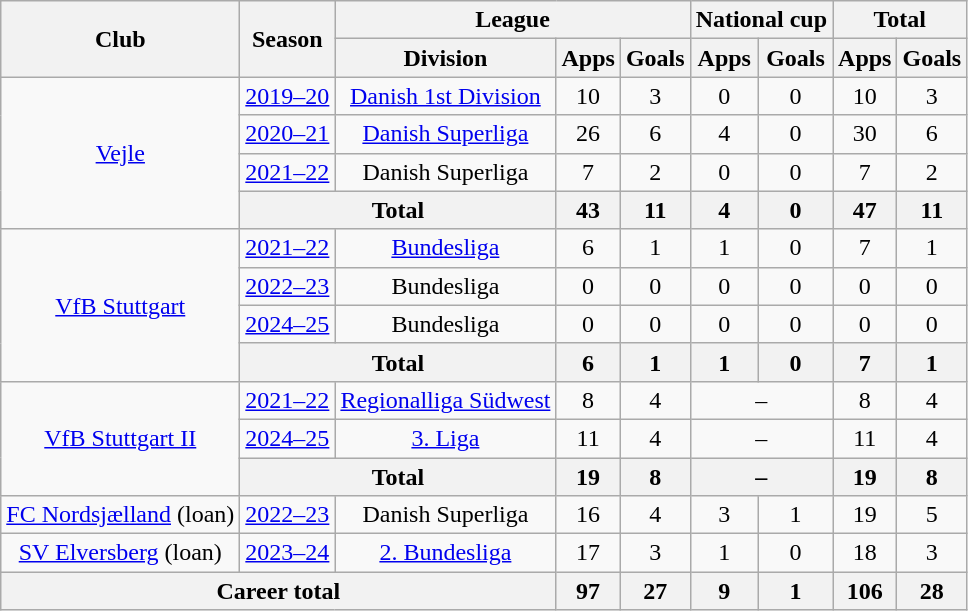<table class="wikitable" style="text-align:center">
<tr>
<th rowspan="2">Club</th>
<th rowspan="2">Season</th>
<th colspan="3">League</th>
<th colspan="2">National cup</th>
<th colspan="2">Total</th>
</tr>
<tr>
<th>Division</th>
<th>Apps</th>
<th>Goals</th>
<th>Apps</th>
<th>Goals</th>
<th>Apps</th>
<th>Goals</th>
</tr>
<tr>
<td rowspan="4"><a href='#'>Vejle</a></td>
<td><a href='#'>2019–20</a></td>
<td rowspan="1"><a href='#'>Danish 1st Division</a></td>
<td>10</td>
<td>3</td>
<td>0</td>
<td>0</td>
<td>10</td>
<td>3</td>
</tr>
<tr>
<td><a href='#'>2020–21</a></td>
<td><a href='#'>Danish Superliga</a></td>
<td>26</td>
<td>6</td>
<td>4</td>
<td>0</td>
<td>30</td>
<td>6</td>
</tr>
<tr>
<td><a href='#'>2021–22</a></td>
<td>Danish Superliga</td>
<td>7</td>
<td>2</td>
<td>0</td>
<td>0</td>
<td>7</td>
<td>2</td>
</tr>
<tr>
<th colspan="2">Total</th>
<th>43</th>
<th>11</th>
<th>4</th>
<th>0</th>
<th>47</th>
<th>11</th>
</tr>
<tr>
<td rowspan="4"><a href='#'>VfB Stuttgart</a></td>
<td><a href='#'>2021–22</a></td>
<td><a href='#'>Bundesliga</a></td>
<td>6</td>
<td>1</td>
<td>1</td>
<td>0</td>
<td>7</td>
<td>1</td>
</tr>
<tr>
<td><a href='#'>2022–23</a></td>
<td>Bundesliga</td>
<td>0</td>
<td>0</td>
<td>0</td>
<td>0</td>
<td>0</td>
<td>0</td>
</tr>
<tr>
<td><a href='#'>2024–25</a></td>
<td>Bundesliga</td>
<td>0</td>
<td>0</td>
<td>0</td>
<td>0</td>
<td>0</td>
<td>0</td>
</tr>
<tr>
<th colspan="2">Total</th>
<th>6</th>
<th>1</th>
<th>1</th>
<th>0</th>
<th>7</th>
<th>1</th>
</tr>
<tr>
<td rowspan="3"><a href='#'>VfB Stuttgart II</a></td>
<td><a href='#'>2021–22</a></td>
<td><a href='#'>Regionalliga Südwest</a></td>
<td>8</td>
<td>4</td>
<td colspan="2">–</td>
<td>8</td>
<td>4</td>
</tr>
<tr>
<td><a href='#'>2024–25</a></td>
<td><a href='#'>3. Liga </a></td>
<td>11</td>
<td>4</td>
<td colspan="2">–</td>
<td>11</td>
<td>4</td>
</tr>
<tr>
<th colspan="2">Total</th>
<th>19</th>
<th>8</th>
<th colspan="2">–</th>
<th>19</th>
<th>8</th>
</tr>
<tr>
<td><a href='#'>FC Nordsjælland</a> (loan)</td>
<td><a href='#'>2022–23</a></td>
<td>Danish Superliga</td>
<td>16</td>
<td>4</td>
<td>3</td>
<td>1</td>
<td>19</td>
<td>5</td>
</tr>
<tr>
<td><a href='#'>SV Elversberg</a> (loan)</td>
<td><a href='#'>2023–24</a></td>
<td><a href='#'>2. Bundesliga</a></td>
<td>17</td>
<td>3</td>
<td>1</td>
<td>0</td>
<td>18</td>
<td>3</td>
</tr>
<tr>
<th colspan="3">Career total</th>
<th>97</th>
<th>27</th>
<th>9</th>
<th>1</th>
<th>106</th>
<th>28</th>
</tr>
</table>
